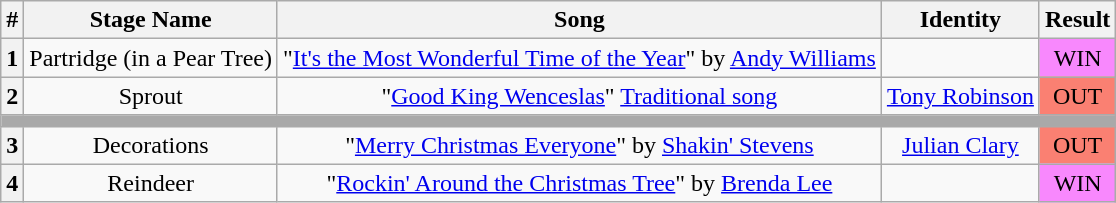<table class="wikitable plainrowheaders" style="text-align: center;">
<tr>
<th>#</th>
<th>Stage Name</th>
<th>Song</th>
<th>Identity</th>
<th>Result</th>
</tr>
<tr>
<th>1</th>
<td>Partridge (in a Pear Tree)</td>
<td>"<a href='#'>It's the Most Wonderful Time of the Year</a>" by <a href='#'>Andy Williams</a></td>
<td></td>
<td bgcolor=#F888FD>WIN</td>
</tr>
<tr>
<th>2</th>
<td>Sprout</td>
<td>"<a href='#'>Good King Wenceslas</a>" <a href='#'>Traditional song</a></td>
<td><a href='#'>Tony Robinson</a></td>
<td bgcolor=salmon>OUT</td>
</tr>
<tr>
<td colspan="5" style="background:darkgray"></td>
</tr>
<tr>
<th>3</th>
<td>Decorations</td>
<td>"<a href='#'>Merry Christmas Everyone</a>" by <a href='#'>Shakin' Stevens</a></td>
<td><a href='#'>Julian Clary</a></td>
<td bgcolor=salmon>OUT</td>
</tr>
<tr>
<th>4</th>
<td>Reindeer</td>
<td>"<a href='#'>Rockin' Around the Christmas Tree</a>" by <a href='#'>Brenda Lee</a></td>
<td></td>
<td bgcolor=#F888FD>WIN</td>
</tr>
</table>
